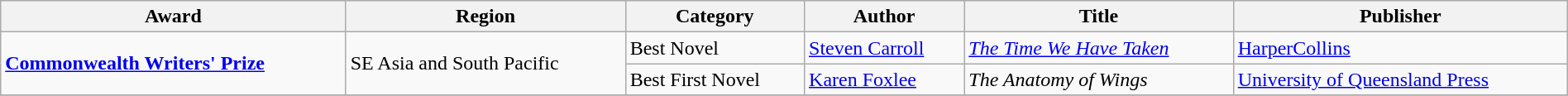<table class="wikitable" width=100%>
<tr>
<th>Award</th>
<th>Region</th>
<th>Category</th>
<th>Author</th>
<th>Title</th>
<th>Publisher</th>
</tr>
<tr>
<td rowspan=2><strong><a href='#'>Commonwealth Writers' Prize</a></strong></td>
<td rowspan=2>SE Asia and South Pacific</td>
<td>Best Novel</td>
<td><a href='#'>Steven Carroll</a></td>
<td><em><a href='#'>The Time We Have Taken</a></em></td>
<td><a href='#'>HarperCollins</a></td>
</tr>
<tr>
<td>Best First Novel</td>
<td><a href='#'>Karen Foxlee</a></td>
<td><em>The Anatomy of Wings</em></td>
<td><a href='#'>University of Queensland Press</a></td>
</tr>
<tr>
</tr>
</table>
